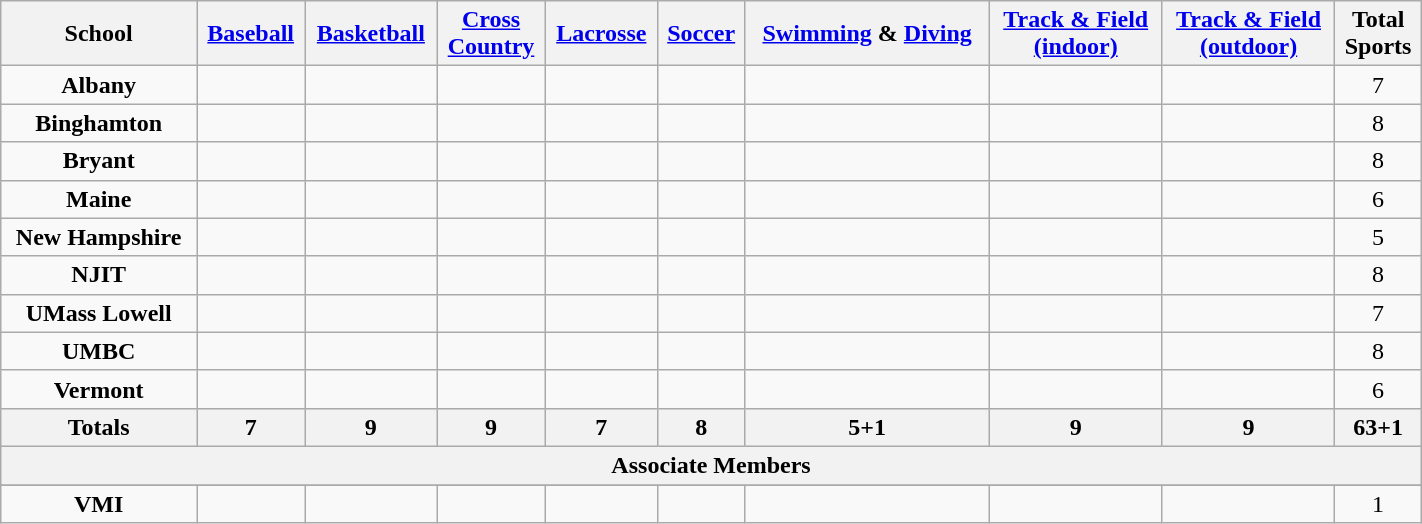<table class="wikitable sortable" style="text-align:center; width:75%">
<tr style="text-align:center">
<th>School</th>
<th><a href='#'>Baseball</a></th>
<th><a href='#'>Basketball</a></th>
<th><a href='#'>Cross <br> Country</a></th>
<th><a href='#'>Lacrosse</a></th>
<th><a href='#'>Soccer</a></th>
<th><a href='#'>Swimming</a> & <a href='#'>Diving</a></th>
<th><a href='#'>Track & Field<br>(indoor)</a></th>
<th><a href='#'>Track & Field <br> (outdoor)</a></th>
<th>Total<br>Sports</th>
</tr>
<tr style="text-align:center">
<td><strong>Albany</strong></td>
<td></td>
<td></td>
<td></td>
<td></td>
<td></td>
<td></td>
<td></td>
<td></td>
<td>7</td>
</tr>
<tr style="text-align:center">
<td><strong>Binghamton</strong></td>
<td></td>
<td></td>
<td></td>
<td></td>
<td></td>
<td></td>
<td></td>
<td></td>
<td>8</td>
</tr>
<tr style="text-align:center">
<td><strong>Bryant</strong></td>
<td></td>
<td></td>
<td></td>
<td></td>
<td></td>
<td></td>
<td></td>
<td></td>
<td>8</td>
</tr>
<tr style="text-align:center">
<td><strong>Maine</strong></td>
<td></td>
<td></td>
<td></td>
<td></td>
<td></td>
<td></td>
<td></td>
<td></td>
<td>6</td>
</tr>
<tr style="text-align:center">
<td><strong>New Hampshire</strong></td>
<td></td>
<td></td>
<td></td>
<td></td>
<td></td>
<td></td>
<td></td>
<td></td>
<td>5</td>
</tr>
<tr style="text-align:center">
<td><strong>NJIT</strong></td>
<td></td>
<td></td>
<td></td>
<td></td>
<td></td>
<td></td>
<td></td>
<td></td>
<td>8</td>
</tr>
<tr style="text-align:center">
<td><strong>UMass Lowell</strong></td>
<td></td>
<td></td>
<td></td>
<td></td>
<td></td>
<td></td>
<td></td>
<td></td>
<td>7</td>
</tr>
<tr style="text-align:center">
<td><strong>UMBC</strong></td>
<td></td>
<td></td>
<td></td>
<td></td>
<td></td>
<td></td>
<td></td>
<td></td>
<td>8</td>
</tr>
<tr style="text-align:center">
<td><strong>Vermont</strong></td>
<td></td>
<td></td>
<td></td>
<td></td>
<td></td>
<td></td>
<td></td>
<td></td>
<td>6</td>
</tr>
<tr style="text-align:center">
<th>Totals</th>
<th>7</th>
<th>9</th>
<th>9</th>
<th>7</th>
<th>8</th>
<th>5+1</th>
<th>9</th>
<th>9</th>
<th>63+1</th>
</tr>
<tr style="text-align:center">
<th colspan="10">Associate Members</th>
</tr>
<tr>
</tr>
<tr style="text-align:center">
<td><strong>VMI</strong></td>
<td></td>
<td></td>
<td></td>
<td></td>
<td></td>
<td></td>
<td></td>
<td></td>
<td>1</td>
</tr>
</table>
